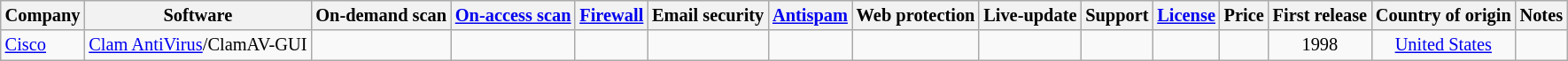<table class="wikitable sortable sort-under" style="font-size: 85%; text-align: center; width: auto;">
<tr>
<th>Company</th>
<th>Software</th>
<th>On-demand scan</th>
<th><a href='#'>On-access scan</a></th>
<th><a href='#'>Firewall</a></th>
<th>Email security</th>
<th><a href='#'>Antispam</a></th>
<th>Web protection</th>
<th>Live-update</th>
<th>Support</th>
<th><a href='#'>License</a></th>
<th>Price</th>
<th>First release</th>
<th>Country of origin</th>
<th>Notes</th>
</tr>
<tr>
<td align=left><a href='#'>Cisco</a></td>
<td><a href='#'>Clam AntiVirus</a>/ClamAV-GUI</td>
<td></td>
<td></td>
<td></td>
<td></td>
<td></td>
<td></td>
<td></td>
<td></td>
<td></td>
<td></td>
<td>1998</td>
<td><a href='#'>United States</a></td>
<td></td>
</tr>
</table>
